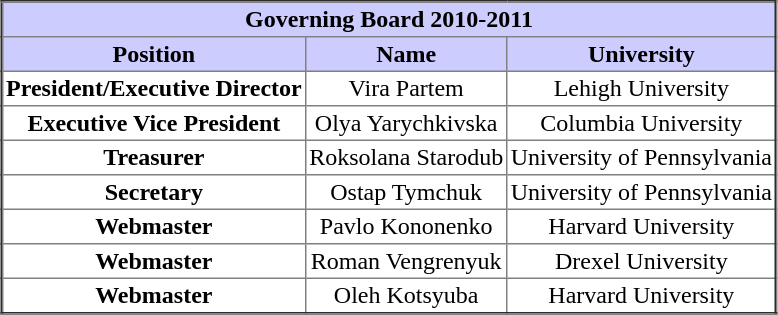<table class="toccolours" align="center" border="2" cellspacing=0 cellpadding=2 style="text-align:center; border-collapse:collapse;">
<tr style="background:#ccccff">
<th colspan=4>Governing Board 2010-2011</th>
</tr>
<tr style="background:#ccccff">
<th>Position</th>
<th>Name</th>
<th>University</th>
</tr>
<tr>
<td><strong>President/Executive Director</strong></td>
<td>Vira Partem</td>
<td>Lehigh University</td>
</tr>
<tr>
<td><strong>Executive Vice President</strong></td>
<td>Olya Yarychkivska</td>
<td>Columbia University</td>
</tr>
<tr>
<td><strong>Treasurer</strong></td>
<td>Roksolana Starodub</td>
<td>University of Pennsylvania</td>
</tr>
<tr>
<td><strong>Secretary</strong></td>
<td>Ostap Tymchuk</td>
<td>University of Pennsylvania</td>
</tr>
<tr>
<td><strong>Webmaster</strong></td>
<td>Pavlo Kononenko</td>
<td>Harvard University</td>
</tr>
<tr>
<td><strong>Webmaster</strong></td>
<td>Roman Vengrenyuk</td>
<td>Drexel University</td>
</tr>
<tr>
<td><strong>Webmaster</strong></td>
<td>Oleh Kotsyuba</td>
<td>Harvard University</td>
</tr>
</table>
